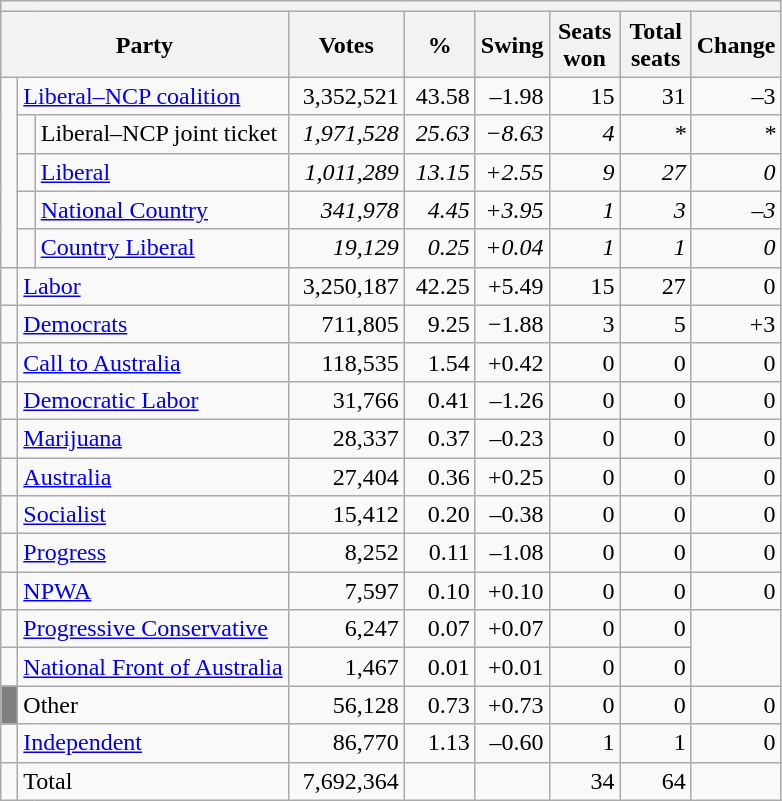<table class="wikitable">
<tr>
<th colspan="9"></th>
</tr>
<tr>
<th colspan=3 style="width:180px">Party</th>
<th style="width:70px;">Votes</th>
<th style="width:40px;">%</th>
<th style="width:40px;">Swing</th>
<th style="width:40px;">Seats won</th>
<th style="width:40px;">Total seats</th>
<th style="width:40px;">Change</th>
</tr>
<tr>
<td rowspan=5> </td>
<td colspan=2><a href='#'>Liberal–NCP coalition</a></td>
<td align=right>3,352,521</td>
<td align=right>43.58</td>
<td align=right>–1.98</td>
<td align=right>15</td>
<td align=right>31</td>
<td align=right>–3</td>
</tr>
<tr>
<td> </td>
<td>Liberal–NCP joint ticket</td>
<td align=right><em>1,971,528</em></td>
<td align=right><em>25.63</em></td>
<td align=right><em>−8.63</em></td>
<td align=right><em>4</em></td>
<td align=right><em>*</em></td>
<td align=right><em>*</em></td>
</tr>
<tr>
<td> </td>
<td><a href='#'>Liberal</a></td>
<td align=right><em>1,011,289</em></td>
<td align=right><em>13.15</em></td>
<td align=right><em>+2.55</em></td>
<td align=right><em>9</em></td>
<td align=right><em>27</em></td>
<td align=right><em>0</em></td>
</tr>
<tr>
<td> </td>
<td><a href='#'>National Country</a></td>
<td align=right><em>341,978</em></td>
<td align=right><em>4.45</em></td>
<td align=right><em>+3.95</em></td>
<td align=right><em>1</em></td>
<td align=right><em>3</em></td>
<td align=right><em>–3</em></td>
</tr>
<tr>
<td> </td>
<td><a href='#'>Country Liberal</a></td>
<td align=right><em>19,129</em></td>
<td align=right><em>0.25</em></td>
<td align=right><em>+0.04</em></td>
<td align=right><em>1</em></td>
<td align=right><em>1</em></td>
<td align=right><em>0</em></td>
</tr>
<tr>
<td> </td>
<td colspan=2><a href='#'>Labor</a></td>
<td align=right>3,250,187</td>
<td align=right>42.25</td>
<td align=right>+5.49</td>
<td align=right>15</td>
<td align=right>27</td>
<td align=right>0</td>
</tr>
<tr>
<td> </td>
<td colspan=2><a href='#'>Democrats</a></td>
<td align=right>711,805</td>
<td align=right>9.25</td>
<td align=right>−1.88</td>
<td align=right>3</td>
<td align=right>5</td>
<td align=right>+3</td>
</tr>
<tr>
<td> </td>
<td colspan=2><a href='#'>Call to Australia</a></td>
<td align=right>118,535</td>
<td align=right>1.54</td>
<td align=right>+0.42</td>
<td align=right>0</td>
<td align=right>0</td>
<td align=right>0</td>
</tr>
<tr>
<td> </td>
<td colspan=2><a href='#'>Democratic Labor</a></td>
<td align=right>31,766</td>
<td align=right>0.41</td>
<td align=right>–1.26</td>
<td align=right>0</td>
<td align=right>0</td>
<td align=right>0</td>
</tr>
<tr>
<td> </td>
<td colspan=2><a href='#'>Marijuana</a></td>
<td align=right>28,337</td>
<td align=right>0.37</td>
<td align=right>–0.23</td>
<td align=right>0</td>
<td align=right>0</td>
<td align=right>0</td>
</tr>
<tr>
<td> </td>
<td colspan=2><a href='#'>Australia</a></td>
<td align=right>27,404</td>
<td align=right>0.36</td>
<td align=right>+0.25</td>
<td align=right>0</td>
<td align=right>0</td>
<td align=right>0</td>
</tr>
<tr>
<td> </td>
<td colspan=2><a href='#'>Socialist</a></td>
<td align=right>15,412</td>
<td align=right>0.20</td>
<td align=right>–0.38</td>
<td align=right>0</td>
<td align=right>0</td>
<td align=right>0</td>
</tr>
<tr>
<td> </td>
<td colspan=2><a href='#'>Progress</a></td>
<td align=right>8,252</td>
<td align=right>0.11</td>
<td align=right>–1.08</td>
<td align=right>0</td>
<td align=right>0</td>
<td align=right>0</td>
</tr>
<tr>
<td> </td>
<td colspan=2><a href='#'>NPWA</a></td>
<td align=right>7,597</td>
<td align=right>0.10</td>
<td align=right>+0.10</td>
<td align=right>0</td>
<td align=right>0</td>
<td align=right>0</td>
</tr>
<tr>
<td> </td>
<td colspan=2><a href='#'>Progressive Conservative</a></td>
<td align=right>6,247</td>
<td align=right>0.07</td>
<td align=right>+0.07</td>
<td align=right>0</td>
<td align=right>0</td>
</tr>
<tr>
<td> </td>
<td colspan=2><a href='#'>National Front of Australia</a></td>
<td align=right>1,467</td>
<td align=right>0.01</td>
<td align=right>+0.01</td>
<td align=right>0</td>
<td align=right>0</td>
</tr>
<tr>
<td style="background:gray;"> </td>
<td colspan=2>Other</td>
<td align=right>56,128</td>
<td align=right>0.73</td>
<td align=right>+0.73</td>
<td align=right>0</td>
<td align=right>0</td>
<td align=right>0</td>
</tr>
<tr>
<td> </td>
<td colspan=2><a href='#'>Independent</a></td>
<td align=right>86,770</td>
<td align=right>1.13</td>
<td align=right>–0.60</td>
<td align=right>1</td>
<td align=right>1</td>
<td align=right>0</td>
</tr>
<tr>
<td> </td>
<td colspan=2>Total</td>
<td align=right>7,692,364</td>
<td align=right> </td>
<td align=right> </td>
<td align=right>34</td>
<td align=right>64</td>
<td align=right></td>
</tr>
</table>
